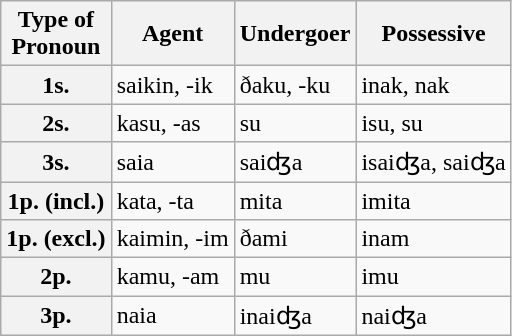<table class="wikitable">
<tr>
<th>Type of<br> Pronoun</th>
<th c=01>Agent</th>
<th c=02>Undergoer</th>
<th c=03>Possessive</th>
</tr>
<tr>
<th>1s.</th>
<td c=01>saikin, -ik</td>
<td c=02>ðaku, -ku</td>
<td c=03>inak, nak</td>
</tr>
<tr>
<th>2s.</th>
<td c=01>kasu, -as</td>
<td c=02>su</td>
<td c=03>isu, su</td>
</tr>
<tr>
<th>3s.</th>
<td c=01>saia</td>
<td c=02>saiʤa</td>
<td c=03>isaiʤa, saiʤa</td>
</tr>
<tr>
<th>1p. (incl.)</th>
<td c=01>kata, -ta</td>
<td c=02>mita</td>
<td c=03>imita</td>
</tr>
<tr>
<th>1p. (excl.)</th>
<td c=01>kaimin, -im</td>
<td c=02>ðami</td>
<td c=03>inam</td>
</tr>
<tr>
<th>2p.</th>
<td c=01>kamu, -am</td>
<td c=02>mu</td>
<td c=03>imu</td>
</tr>
<tr>
<th>3p.</th>
<td c=01>naia</td>
<td c=02>inaiʤa</td>
<td c=03>naiʤa</td>
</tr>
</table>
